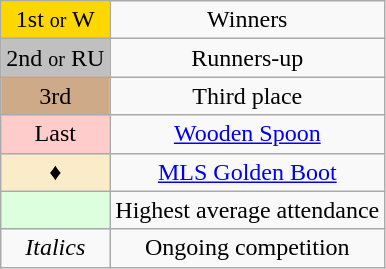<table class="wikitable" style="text-align:center">
<tr>
<td style=background:gold>1st <small>or</small> W</td>
<td>Winners</td>
</tr>
<tr>
<td style=background:silver>2nd <small>or</small> RU</td>
<td>Runners-up</td>
</tr>
<tr>
<td style=background:#CFAA88>3rd</td>
<td>Third place</td>
</tr>
<tr>
<td style=background:#FFCCCC>Last</td>
<td><a href='#'>Wooden Spoon</a></td>
</tr>
<tr>
<td style=background:#FAECC8;">♦</td>
<td><a href='#'>MLS Golden Boot</a></td>
</tr>
<tr>
<td style="background:#dfd;"> </td>
<td>Highest average attendance</td>
</tr>
<tr>
<td><em>Italics</em></td>
<td>Ongoing competition</td>
</tr>
</table>
